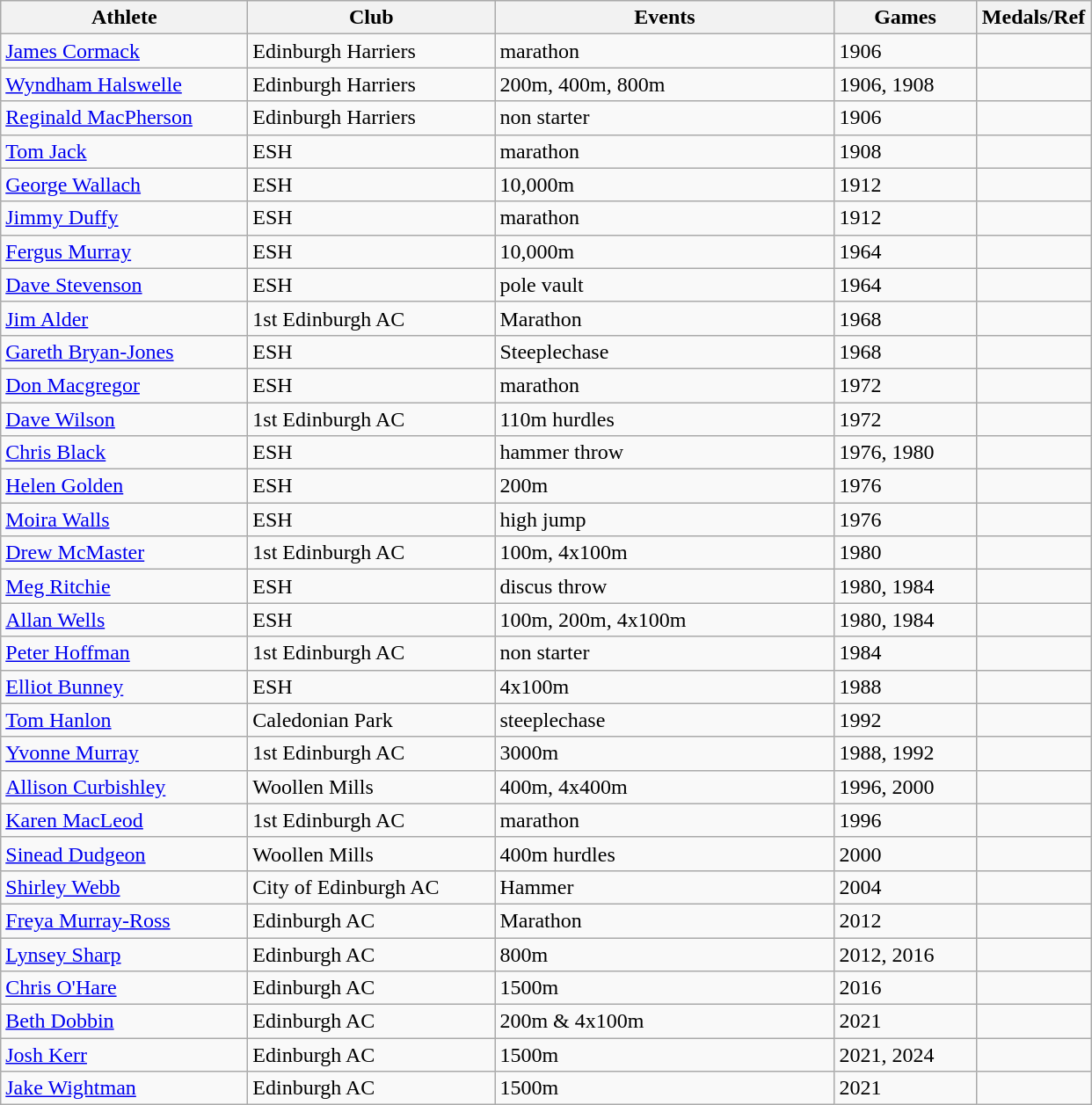<table class="wikitable">
<tr>
<th width=180>Athlete</th>
<th width=180>Club</th>
<th width=250>Events</th>
<th width=100>Games</th>
<th width=80>Medals/Ref</th>
</tr>
<tr>
<td><a href='#'>James Cormack</a></td>
<td>Edinburgh Harriers</td>
<td>marathon</td>
<td>1906</td>
<td></td>
</tr>
<tr>
<td><a href='#'>Wyndham Halswelle</a></td>
<td>Edinburgh Harriers</td>
<td>200m, 400m, 800m</td>
<td>1906, 1908</td>
<td></td>
</tr>
<tr>
<td><a href='#'>Reginald MacPherson</a></td>
<td>Edinburgh Harriers</td>
<td>non starter</td>
<td>1906</td>
<td></td>
</tr>
<tr>
<td><a href='#'>Tom Jack</a></td>
<td>ESH</td>
<td>marathon</td>
<td>1908</td>
<td></td>
</tr>
<tr>
<td><a href='#'>George Wallach</a></td>
<td>ESH</td>
<td>10,000m</td>
<td>1912</td>
<td></td>
</tr>
<tr>
<td> <a href='#'>Jimmy Duffy</a></td>
<td>ESH</td>
<td>marathon</td>
<td>1912</td>
<td></td>
</tr>
<tr>
<td><a href='#'>Fergus Murray</a></td>
<td>ESH</td>
<td>10,000m</td>
<td>1964</td>
<td></td>
</tr>
<tr>
<td><a href='#'>Dave Stevenson</a></td>
<td>ESH</td>
<td>pole vault</td>
<td>1964</td>
<td></td>
</tr>
<tr>
<td><a href='#'>Jim Alder</a></td>
<td>1st Edinburgh AC</td>
<td>Marathon</td>
<td>1968</td>
<td></td>
</tr>
<tr>
<td><a href='#'>Gareth Bryan-Jones</a></td>
<td>ESH</td>
<td>Steeplechase</td>
<td>1968</td>
<td></td>
</tr>
<tr>
<td><a href='#'>Don Macgregor</a></td>
<td>ESH</td>
<td>marathon</td>
<td>1972</td>
<td></td>
</tr>
<tr>
<td><a href='#'>Dave Wilson</a></td>
<td>1st Edinburgh AC</td>
<td>110m hurdles</td>
<td>1972</td>
<td></td>
</tr>
<tr>
<td><a href='#'>Chris Black</a></td>
<td>ESH</td>
<td>hammer throw</td>
<td>1976, 1980</td>
<td></td>
</tr>
<tr>
<td><a href='#'>Helen Golden</a></td>
<td>ESH</td>
<td>200m</td>
<td>1976</td>
<td></td>
</tr>
<tr>
<td><a href='#'>Moira Walls</a></td>
<td>ESH</td>
<td>high jump</td>
<td>1976</td>
<td></td>
</tr>
<tr>
<td><a href='#'>Drew McMaster</a></td>
<td>1st Edinburgh AC</td>
<td>100m, 4x100m</td>
<td>1980</td>
<td></td>
</tr>
<tr>
<td><a href='#'>Meg Ritchie</a></td>
<td>ESH</td>
<td>discus throw</td>
<td>1980, 1984</td>
<td></td>
</tr>
<tr>
<td><a href='#'>Allan Wells</a></td>
<td>ESH</td>
<td>100m, 200m, 4x100m</td>
<td>1980, 1984</td>
<td></td>
</tr>
<tr>
<td><a href='#'>Peter Hoffman</a></td>
<td>1st Edinburgh AC</td>
<td>non starter</td>
<td>1984</td>
<td></td>
</tr>
<tr>
<td><a href='#'>Elliot Bunney</a></td>
<td>ESH</td>
<td>4x100m</td>
<td>1988</td>
<td></td>
</tr>
<tr>
<td><a href='#'>Tom Hanlon</a></td>
<td>Caledonian Park</td>
<td>steeplechase</td>
<td>1992</td>
<td></td>
</tr>
<tr>
<td><a href='#'>Yvonne Murray</a></td>
<td>1st Edinburgh AC</td>
<td>3000m</td>
<td>1988, 1992</td>
<td></td>
</tr>
<tr>
<td><a href='#'>Allison Curbishley</a></td>
<td>Woollen Mills</td>
<td>400m, 4x400m</td>
<td>1996, 2000</td>
<td></td>
</tr>
<tr>
<td><a href='#'>Karen MacLeod</a></td>
<td>1st Edinburgh AC</td>
<td>marathon</td>
<td>1996</td>
<td></td>
</tr>
<tr>
<td><a href='#'>Sinead Dudgeon</a></td>
<td>Woollen Mills</td>
<td>400m hurdles</td>
<td>2000</td>
<td></td>
</tr>
<tr>
<td><a href='#'>Shirley Webb</a></td>
<td>City of Edinburgh AC</td>
<td>Hammer</td>
<td>2004</td>
<td></td>
</tr>
<tr>
<td><a href='#'>Freya Murray-Ross</a></td>
<td>Edinburgh AC</td>
<td>Marathon</td>
<td>2012</td>
<td></td>
</tr>
<tr>
<td><a href='#'>Lynsey Sharp</a></td>
<td>Edinburgh AC</td>
<td>800m</td>
<td>2012, 2016</td>
<td></td>
</tr>
<tr>
<td><a href='#'>Chris O'Hare</a></td>
<td>Edinburgh AC</td>
<td>1500m</td>
<td>2016</td>
<td></td>
</tr>
<tr>
<td><a href='#'>Beth Dobbin</a></td>
<td>Edinburgh AC</td>
<td>200m & 4x100m</td>
<td>2021</td>
<td></td>
</tr>
<tr>
<td><a href='#'>Josh Kerr</a></td>
<td>Edinburgh AC</td>
<td>1500m</td>
<td>2021, 2024</td>
<td></td>
</tr>
<tr>
<td><a href='#'>Jake Wightman</a></td>
<td>Edinburgh AC</td>
<td>1500m</td>
<td>2021</td>
<td></td>
</tr>
</table>
